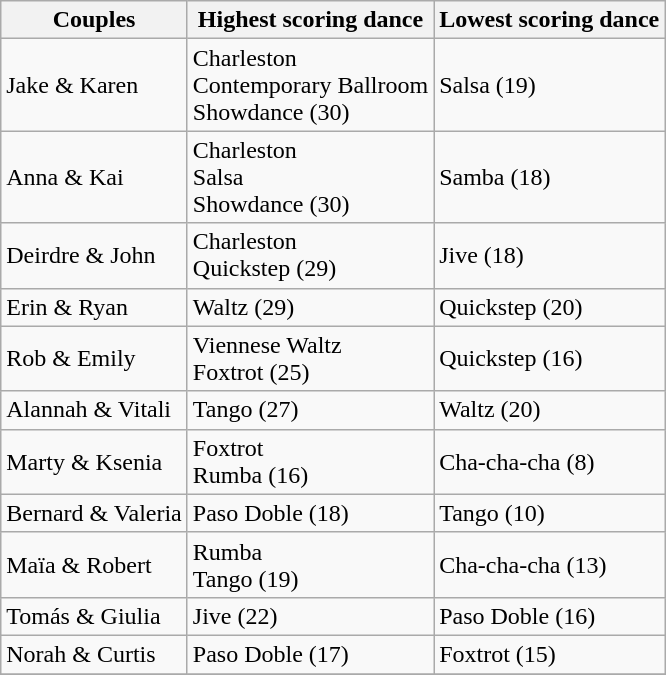<table class="wikitable">
<tr>
<th>Couples</th>
<th>Highest scoring dance</th>
<th>Lowest scoring dance</th>
</tr>
<tr>
<td>Jake & Karen</td>
<td>Charleston<br>Contemporary Ballroom<br>Showdance  (30)</td>
<td>Salsa (19)</td>
</tr>
<tr>
<td>Anna & Kai</td>
<td>Charleston<br>Salsa<br>Showdance (30)</td>
<td>Samba (18)</td>
</tr>
<tr>
<td>Deirdre & John</td>
<td>Charleston<br>Quickstep (29)</td>
<td>Jive (18)</td>
</tr>
<tr>
<td>Erin & Ryan</td>
<td>Waltz (29)</td>
<td>Quickstep (20)</td>
</tr>
<tr>
<td>Rob & Emily</td>
<td>Viennese Waltz<br>Foxtrot (25)</td>
<td>Quickstep (16)</td>
</tr>
<tr>
<td>Alannah & Vitali</td>
<td>Tango (27)</td>
<td>Waltz (20)</td>
</tr>
<tr>
<td>Marty & Ksenia</td>
<td>Foxtrot<br>Rumba  (16)</td>
<td>Cha-cha-cha (8)</td>
</tr>
<tr>
<td>Bernard & Valeria</td>
<td>Paso Doble (18)</td>
<td>Tango (10)</td>
</tr>
<tr>
<td>Maïa & Robert</td>
<td>Rumba<br>Tango (19)</td>
<td>Cha-cha-cha (13)</td>
</tr>
<tr>
<td>Tomás & Giulia</td>
<td>Jive (22)</td>
<td>Paso Doble (16)</td>
</tr>
<tr>
<td>Norah & Curtis</td>
<td>Paso Doble (17)</td>
<td>Foxtrot (15)</td>
</tr>
<tr>
</tr>
</table>
